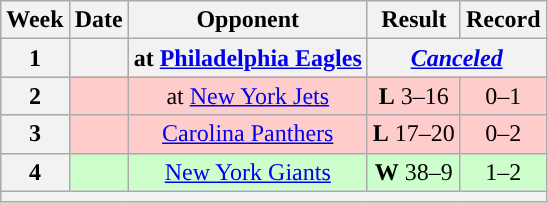<table class="wikitable" style="text-align:center">
<tr>
<th>Week</th>
<th>Date</th>
<th>Opponent</th>
<th>Result</th>
<th>Record</th>
</tr>
<tr style="background:#bababa">
<th>1</th>
<th></th>
<th>at <a href='#'>Philadelphia Eagles</a></th>
<th colspan="2"><strong><em><a href='#'>Canceled</a></em></strong></th>
</tr>
<tr style="background:#fcc">
<th>2</th>
<td></td>
<td>at <a href='#'>New York Jets</a></td>
<td><strong>L</strong> 3–16</td>
<td>0–1</td>
</tr>
<tr style="background:#fcc">
<th>3</th>
<td></td>
<td><a href='#'>Carolina Panthers</a></td>
<td><strong>L</strong> 17–20</td>
<td>0–2</td>
</tr>
<tr style="background:#cfc">
<th>4</th>
<td></td>
<td><a href='#'>New York Giants</a></td>
<td><strong>W</strong> 38–9</td>
<td>1–2</td>
</tr>
<tr>
<th colspan="5"></th>
</tr>
</table>
